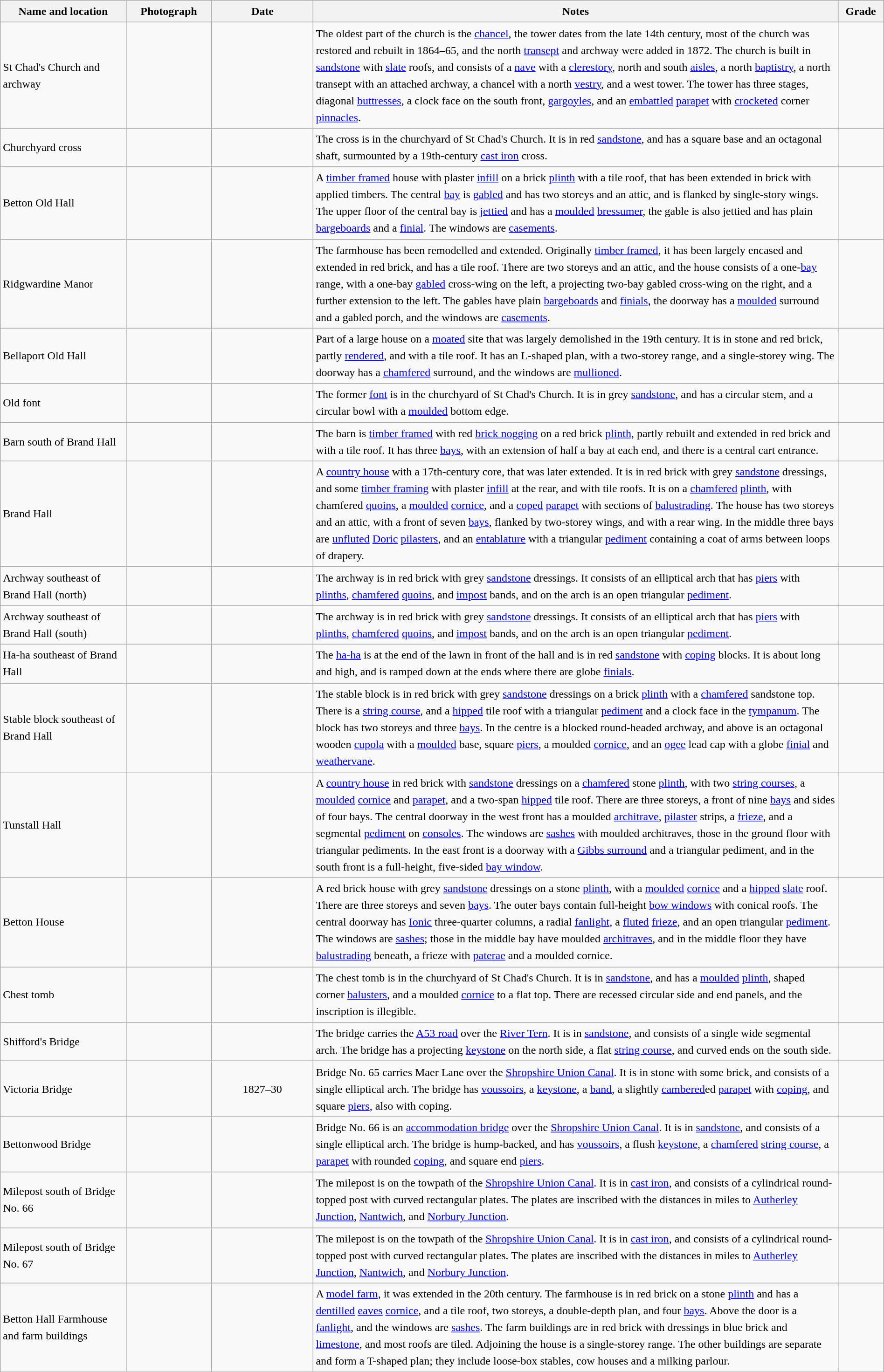<table class="wikitable sortable plainrowheaders" style="width:100%; border:0; text-align:left; line-height:150%;">
<tr>
<th scope="col"  style="width:150px">Name and location</th>
<th scope="col"  style="width:100px" class="unsortable">Photograph</th>
<th scope="col"  style="width:120px">Date</th>
<th scope="col"  style="width:650px" class="unsortable">Notes</th>
<th scope="col"  style="width:50px">Grade</th>
</tr>
<tr>
<td>St Chad's Church and archway<br><small></small></td>
<td></td>
<td align="center"></td>
<td>The oldest part of the church is the <a href='#'>chancel</a>, the tower dates from the late 14th century, most of the church was restored and rebuilt in 1864–65, and the north <a href='#'>transept</a> and archway were added in 1872.  The church is built in <a href='#'>sandstone</a> with <a href='#'>slate</a> roofs, and consists of a <a href='#'>nave</a> with a <a href='#'>clerestory</a>, north and south <a href='#'>aisles</a>, a north <a href='#'>baptistry</a>, a north transept with an attached archway, a chancel with a north <a href='#'>vestry</a>, and a west tower.  The tower has three stages, diagonal <a href='#'>buttresses</a>, a clock face on the south front, <a href='#'>gargoyles</a>, and an <a href='#'>embattled</a> <a href='#'>parapet</a> with <a href='#'>crocketed</a> corner <a href='#'>pinnacles</a>.</td>
<td align="center" ></td>
</tr>
<tr>
<td>Churchyard cross<br><small></small></td>
<td></td>
<td align="center"></td>
<td>The cross is in the churchyard of St Chad's Church.  It is in red <a href='#'>sandstone</a>, and has a square base and an octagonal shaft, surmounted by a 19th-century <a href='#'>cast iron</a> cross.</td>
<td align="center" ></td>
</tr>
<tr>
<td>Betton Old Hall<br><small></small></td>
<td></td>
<td align="center"></td>
<td>A <a href='#'>timber framed</a> house with plaster <a href='#'>infill</a> on a brick <a href='#'>plinth</a> with a tile roof, that has been extended in brick with applied timbers.  The central <a href='#'>bay</a> is <a href='#'>gabled</a> and has two storeys and an attic, and is flanked by single-story wings.  The upper floor of the central bay is <a href='#'>jettied</a> and has a <a href='#'>moulded</a> <a href='#'>bressumer</a>, the gable is also jettied and has plain <a href='#'>bargeboards</a> and a <a href='#'>finial</a>.  The windows are <a href='#'>casements</a>.</td>
<td align="center" ></td>
</tr>
<tr>
<td>Ridgwardine Manor<br><small></small></td>
<td></td>
<td align="center"></td>
<td>The farmhouse has been remodelled and extended.  Originally <a href='#'>timber framed</a>, it has been largely encased and extended in red brick, and has a tile roof.  There are two storeys and an attic, and the house consists of a one-<a href='#'>bay</a> range, with a one-bay <a href='#'>gabled</a> cross-wing on the left, a projecting two-bay gabled cross-wing on the right, and a further extension to the left.  The gables have plain <a href='#'>bargeboards</a> and <a href='#'>finials</a>, the doorway has a <a href='#'>moulded</a> surround and a gabled porch, and the windows are <a href='#'>casements</a>.</td>
<td align="center" ></td>
</tr>
<tr>
<td>Bellaport Old Hall<br><small></small></td>
<td></td>
<td align="center"></td>
<td>Part of a large house on a <a href='#'>moated</a> site that was largely demolished in the 19th century.  It is in stone and red brick, partly <a href='#'>rendered</a>, and with a tile roof.  It has an L-shaped plan, with a two-storey range, and a single-storey wing.  The doorway has a <a href='#'>chamfered</a> surround, and the windows are <a href='#'>mullioned</a>.</td>
<td align="center" ></td>
</tr>
<tr>
<td>Old font<br><small></small></td>
<td></td>
<td align="center"></td>
<td>The former <a href='#'>font</a> is in the churchyard of St Chad's Church.  It is in grey <a href='#'>sandstone</a>, and has a circular stem, and a circular bowl with a <a href='#'>moulded</a> bottom edge.</td>
<td align="center" ></td>
</tr>
<tr>
<td>Barn south of Brand Hall<br><small></small></td>
<td></td>
<td align="center"></td>
<td>The barn is <a href='#'>timber framed</a> with red <a href='#'>brick nogging</a> on a red brick <a href='#'>plinth</a>, partly rebuilt and extended in red brick and with a tile roof.  It has three <a href='#'>bays</a>, with an extension of half a bay at each end, and there is a central cart entrance.</td>
<td align="center" ></td>
</tr>
<tr>
<td>Brand Hall<br><small></small></td>
<td></td>
<td align="center"></td>
<td>A <a href='#'>country house</a> with a 17th-century core, that was later extended.  It is in red brick with grey <a href='#'>sandstone</a> dressings, and some <a href='#'>timber framing</a> with plaster <a href='#'>infill</a> at the rear, and with tile roofs.  It is on a <a href='#'>chamfered</a> <a href='#'>plinth</a>, with chamfered <a href='#'>quoins</a>, a <a href='#'>moulded</a> <a href='#'>cornice</a>, and a <a href='#'>coped</a> <a href='#'>parapet</a> with sections of <a href='#'>balustrading</a>.  The house has two storeys and an attic, with a front of seven <a href='#'>bays</a>, flanked by two-storey wings, and with a rear wing.  In the middle three bays are <a href='#'>unfluted</a> <a href='#'>Doric</a> <a href='#'>pilasters</a>, and an <a href='#'>entablature</a> with a triangular <a href='#'>pediment</a> containing a coat of arms between loops of drapery.</td>
<td align="center" ></td>
</tr>
<tr>
<td>Archway southeast of Brand Hall (north)<br><small></small></td>
<td></td>
<td align="center"></td>
<td>The archway is in red brick with grey <a href='#'>sandstone</a> dressings.  It consists of an elliptical arch that has <a href='#'>piers</a> with <a href='#'>plinths</a>, <a href='#'>chamfered</a> <a href='#'>quoins</a>, and <a href='#'>impost</a> bands, and on the arch is an open triangular <a href='#'>pediment</a>.</td>
<td align="center" ></td>
</tr>
<tr>
<td>Archway southeast of Brand Hall (south)<br><small></small></td>
<td></td>
<td align="center"></td>
<td>The archway is in red brick with grey <a href='#'>sandstone</a> dressings.  It consists of an elliptical arch that has <a href='#'>piers</a> with <a href='#'>plinths</a>, <a href='#'>chamfered</a> <a href='#'>quoins</a>, and <a href='#'>impost</a> bands, and on the arch is an open triangular <a href='#'>pediment</a>.</td>
<td align="center" ></td>
</tr>
<tr>
<td>Ha-ha southeast of Brand Hall<br><small></small></td>
<td></td>
<td align="center"></td>
<td>The <a href='#'>ha-ha</a> is at the end of the lawn in front of the hall and is in red <a href='#'>sandstone</a> with <a href='#'>coping</a> blocks.  It is about  long and  high, and is ramped down at the ends where there are globe <a href='#'>finials</a>.</td>
<td align="center" ></td>
</tr>
<tr>
<td>Stable block southeast of Brand Hall<br><small></small></td>
<td></td>
<td align="center"></td>
<td>The stable block is in red brick with grey <a href='#'>sandstone</a> dressings on a brick <a href='#'>plinth</a> with a <a href='#'>chamfered</a> sandstone top.  There is a <a href='#'>string course</a>, and a <a href='#'>hipped</a> tile roof with a triangular <a href='#'>pediment</a> and a clock face in the <a href='#'>tympanum</a>.  The block has two storeys and three <a href='#'>bays</a>.  In the centre is a blocked round-headed archway, and above is an octagonal wooden <a href='#'>cupola</a> with a <a href='#'>moulded</a> base, square <a href='#'>piers</a>, a moulded <a href='#'>cornice</a>, and an <a href='#'>ogee</a> lead cap with a globe <a href='#'>finial</a> and <a href='#'>weathervane</a>.</td>
<td align="center" ></td>
</tr>
<tr>
<td>Tunstall Hall<br><small></small></td>
<td></td>
<td align="center"></td>
<td>A <a href='#'>country house</a> in red brick with <a href='#'>sandstone</a> dressings on a <a href='#'>chamfered</a> stone <a href='#'>plinth</a>, with two <a href='#'>string courses</a>, a <a href='#'>moulded</a> <a href='#'>cornice</a> and <a href='#'>parapet</a>, and a two-span <a href='#'>hipped</a> tile roof.  There are three storeys, a front of nine <a href='#'>bays</a> and sides of four bays.  The central doorway in the west front has a moulded <a href='#'>architrave</a>, <a href='#'>pilaster</a> strips, a <a href='#'>frieze</a>, and a segmental <a href='#'>pediment</a> on <a href='#'>consoles</a>.  The windows are <a href='#'>sashes</a> with moulded architraves, those in the ground floor with triangular pediments.  In the east front is a doorway with a <a href='#'>Gibbs surround</a> and a triangular pediment, and in the south front is a full-height, five-sided <a href='#'>bay window</a>.</td>
<td align="center" ></td>
</tr>
<tr>
<td>Betton House<br><small></small></td>
<td></td>
<td align="center"></td>
<td>A red brick house with grey <a href='#'>sandstone</a> dressings on a stone <a href='#'>plinth</a>, with a <a href='#'>moulded</a> <a href='#'>cornice</a> and a <a href='#'>hipped</a> <a href='#'>slate</a> roof.  There are three storeys and seven <a href='#'>bays</a>.  The outer bays contain full-height <a href='#'>bow windows</a> with conical roofs.  The central doorway has <a href='#'>Ionic</a> three-quarter columns, a radial <a href='#'>fanlight</a>, a <a href='#'>fluted</a> <a href='#'>frieze</a>, and an open triangular <a href='#'>pediment</a>.  The windows are <a href='#'>sashes</a>; those in the middle bay have moulded <a href='#'>architraves</a>, and in the middle floor they have <a href='#'>balustrading</a> beneath, a frieze with <a href='#'>paterae</a> and a moulded cornice.</td>
<td align="center" ></td>
</tr>
<tr>
<td>Chest tomb<br><small></small></td>
<td></td>
<td align="center"></td>
<td>The chest tomb is in the churchyard of St Chad's Church.  It is in <a href='#'>sandstone</a>, and has a <a href='#'>moulded</a> <a href='#'>plinth</a>, shaped corner <a href='#'>balusters</a>, and a moulded <a href='#'>cornice</a> to a flat top. There are recessed circular side and end panels, and the inscription is illegible.</td>
<td align="center" ></td>
</tr>
<tr>
<td>Shifford's Bridge<br><small></small></td>
<td></td>
<td align="center"></td>
<td>The bridge carries the <a href='#'>A53 road</a> over the <a href='#'>River Tern</a>.  It is in <a href='#'>sandstone</a>, and consists of a single wide segmental arch.  The bridge has a projecting <a href='#'>keystone</a> on the north side, a flat <a href='#'>string course</a>, and curved ends on the south side.</td>
<td align="center" ></td>
</tr>
<tr>
<td>Victoria Bridge<br><small></small></td>
<td></td>
<td align="center">1827–30</td>
<td>Bridge No. 65 carries Maer Lane over the <a href='#'>Shropshire Union Canal</a>.  It is in stone with some brick, and consists of a single elliptical arch.  The bridge has <a href='#'>voussoirs</a>, a <a href='#'>keystone</a>, a <a href='#'>band</a>, a slightly <a href='#'>cambered</a>ed <a href='#'>parapet</a> with <a href='#'>coping</a>, and square <a href='#'>piers</a>, also with coping.</td>
<td align="center" ></td>
</tr>
<tr>
<td>Bettonwood Bridge<br><small></small></td>
<td></td>
<td align="center"></td>
<td>Bridge No. 66 is an <a href='#'>accommodation bridge</a> over the <a href='#'>Shropshire Union Canal</a>.  It is in <a href='#'>sandstone</a>, and consists of a single elliptical arch.  The bridge is hump-backed, and has <a href='#'>voussoirs</a>, a flush <a href='#'>keystone</a>, a <a href='#'>chamfered</a> <a href='#'>string course</a>, a <a href='#'>parapet</a> with rounded <a href='#'>coping</a>, and square end <a href='#'>piers</a>.</td>
<td align="center" ></td>
</tr>
<tr>
<td>Milepost south of Bridge No. 66<br><small></small></td>
<td></td>
<td align="center"></td>
<td>The milepost is on the towpath of the <a href='#'>Shropshire Union Canal</a>.  It is in <a href='#'>cast iron</a>, and consists of a cylindrical round-topped post with curved rectangular plates.  The plates are inscribed with the distances in miles to <a href='#'>Autherley Junction</a>, <a href='#'>Nantwich</a>, and <a href='#'>Norbury Junction</a>.</td>
<td align="center" ></td>
</tr>
<tr>
<td>Milepost south of Bridge No. 67<br><small></small></td>
<td></td>
<td align="center"></td>
<td>The milepost is on the towpath of the <a href='#'>Shropshire Union Canal</a>.  It is in <a href='#'>cast iron</a>, and consists of a cylindrical round-topped post with curved rectangular plates.  The plates are inscribed with the distances in miles to <a href='#'>Autherley Junction</a>, <a href='#'>Nantwich</a>, and <a href='#'>Norbury Junction</a>.</td>
<td align="center" ></td>
</tr>
<tr>
<td>Betton Hall Farmhouse and farm buildings<br><small></small></td>
<td></td>
<td align="center"></td>
<td>A <a href='#'>model farm</a>, it was extended in the 20th century.  The farmhouse is in red brick on a stone <a href='#'>plinth</a> and has a <a href='#'>dentilled</a> <a href='#'>eaves</a> <a href='#'>cornice</a>, and a tile roof, two storeys, a double-depth plan, and four <a href='#'>bays</a>.  Above the door is a <a href='#'>fanlight</a>, and the windows are <a href='#'>sashes</a>.  The farm buildings are in red brick with dressings in blue brick and <a href='#'>limestone</a>, and most roofs are tiled.  Adjoining the house is a single-storey range.  The other buildings are separate and form a T-shaped plan; they include loose-box stables, cow houses and a milking parlour.</td>
<td align="center" ></td>
</tr>
<tr>
</tr>
</table>
